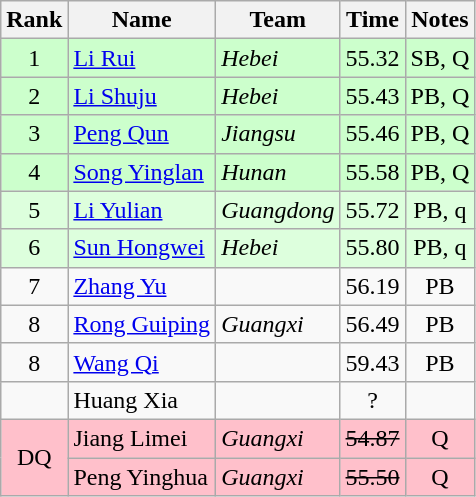<table class="wikitable sortable" style="text-align:center">
<tr>
<th>Rank</th>
<th>Name</th>
<th>Team</th>
<th>Time</th>
<th>Notes</th>
</tr>
<tr bgcolor=ccffcc>
<td>1</td>
<td align="left"><a href='#'>Li Rui</a></td>
<td align=left><em>Hebei</em></td>
<td>55.32</td>
<td>SB, Q</td>
</tr>
<tr bgcolor=ccffcc>
<td>2</td>
<td align="left"><a href='#'>Li Shuju</a></td>
<td align=left><em>Hebei</em></td>
<td>55.43</td>
<td>PB, Q</td>
</tr>
<tr bgcolor=ccffcc>
<td>3</td>
<td align="left"><a href='#'>Peng Qun</a></td>
<td align=left><em>Jiangsu</em></td>
<td>55.46</td>
<td>PB, Q</td>
</tr>
<tr bgcolor=ccffcc>
<td>4</td>
<td align="left"><a href='#'>Song Yinglan</a></td>
<td align=left><em>Hunan</em></td>
<td>55.58</td>
<td>PB, Q</td>
</tr>
<tr bgcolor=ddffdd>
<td>5</td>
<td align="left"><a href='#'>Li Yulian</a></td>
<td align=left><em>Guangdong</em></td>
<td>55.72</td>
<td>PB, q</td>
</tr>
<tr bgcolor=ddffdd>
<td>6</td>
<td align="left"><a href='#'>Sun Hongwei</a></td>
<td align=left><em>Hebei</em></td>
<td>55.80</td>
<td>PB, q</td>
</tr>
<tr>
<td>7</td>
<td align="left"><a href='#'>Zhang Yu</a></td>
<td align=left></td>
<td>56.19</td>
<td>PB</td>
</tr>
<tr>
<td>8</td>
<td align="left"><a href='#'>Rong Guiping</a></td>
<td align="left"><em>Guangxi</em></td>
<td>56.49</td>
<td>PB</td>
</tr>
<tr>
<td>8</td>
<td align="left"><a href='#'>Wang Qi</a></td>
<td></td>
<td>59.43</td>
<td>PB</td>
</tr>
<tr>
<td></td>
<td align="left">Huang Xia</td>
<td align="left"></td>
<td>?</td>
<td></td>
</tr>
<tr bgcolor="pink">
<td rowspan=2>DQ</td>
<td align="left">Jiang Limei</td>
<td align="left"><em>Guangxi</em></td>
<td><s> 54.87</s></td>
<td>Q</td>
</tr>
<tr bgcolor="pink">
<td align="left">Peng Yinghua</td>
<td align="left"><em>Guangxi</em></td>
<td><s> 55.50 </s></td>
<td>Q</td>
</tr>
</table>
